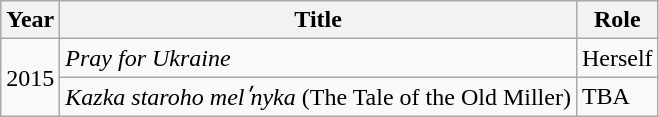<table class="wikitable sortable">
<tr>
<th>Year</th>
<th>Title</th>
<th>Role</th>
</tr>
<tr>
<td rowspan="2">2015</td>
<td><em>Pray for Ukraine</em></td>
<td>Herself</td>
</tr>
<tr>
<td><em>Kazka staroho melʹnyka</em> (The Tale of the Old Miller)</td>
<td>TBA</td>
</tr>
</table>
